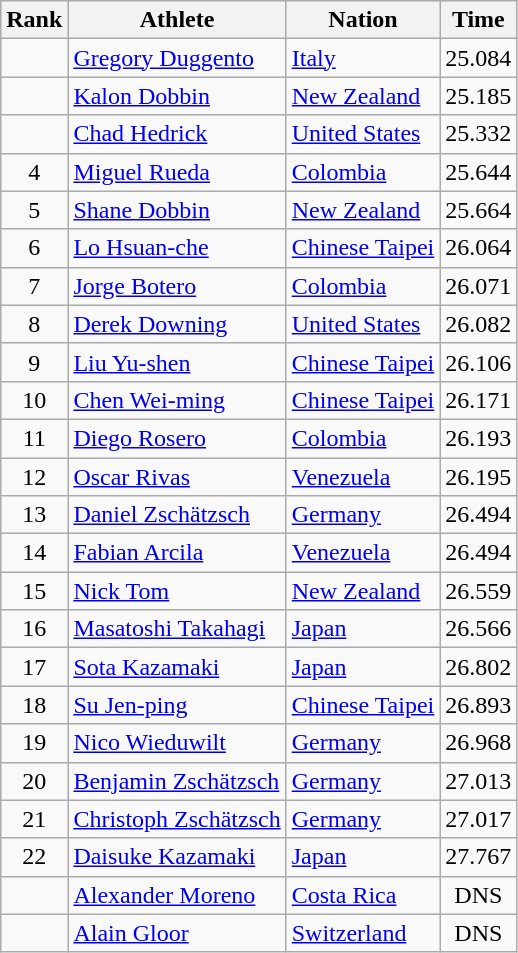<table class="wikitable sortable" style="text-align:center">
<tr>
<th>Rank</th>
<th>Athlete</th>
<th>Nation</th>
<th>Time</th>
</tr>
<tr>
<td></td>
<td align=left><a href='#'>Gregory Duggento</a></td>
<td align=left> <a href='#'>Italy</a></td>
<td>25.084</td>
</tr>
<tr>
<td></td>
<td align=left><a href='#'>Kalon Dobbin</a></td>
<td align=left> <a href='#'>New Zealand</a></td>
<td>25.185</td>
</tr>
<tr>
<td></td>
<td align=left><a href='#'>Chad Hedrick</a></td>
<td align=left> <a href='#'>United States</a></td>
<td>25.332</td>
</tr>
<tr>
<td>4</td>
<td align=left><a href='#'>Miguel Rueda</a></td>
<td align=left> <a href='#'>Colombia</a></td>
<td>25.644</td>
</tr>
<tr>
<td>5</td>
<td align=left><a href='#'>Shane Dobbin</a></td>
<td align=left> <a href='#'>New Zealand</a></td>
<td>25.664</td>
</tr>
<tr>
<td>6</td>
<td align=left><a href='#'>Lo Hsuan-che</a></td>
<td align=left> <a href='#'>Chinese Taipei</a></td>
<td>26.064</td>
</tr>
<tr>
<td>7</td>
<td align=left><a href='#'>Jorge Botero</a></td>
<td align=left> <a href='#'>Colombia</a></td>
<td>26.071</td>
</tr>
<tr>
<td>8</td>
<td align=left><a href='#'>Derek Downing</a></td>
<td align=left> <a href='#'>United States</a></td>
<td>26.082</td>
</tr>
<tr>
<td>9</td>
<td align=left><a href='#'>Liu Yu-shen</a></td>
<td align=left> <a href='#'>Chinese Taipei</a></td>
<td>26.106</td>
</tr>
<tr>
<td>10</td>
<td align=left><a href='#'>Chen Wei-ming</a></td>
<td align=left> <a href='#'>Chinese Taipei</a></td>
<td>26.171</td>
</tr>
<tr>
<td>11</td>
<td align=left><a href='#'>Diego Rosero</a></td>
<td align=left> <a href='#'>Colombia</a></td>
<td>26.193</td>
</tr>
<tr>
<td>12</td>
<td align=left><a href='#'>Oscar Rivas</a></td>
<td align=left> <a href='#'>Venezuela</a></td>
<td>26.195</td>
</tr>
<tr>
<td>13</td>
<td align=left><a href='#'>Daniel Zschätzsch</a></td>
<td align=left> <a href='#'>Germany</a></td>
<td>26.494</td>
</tr>
<tr>
<td>14</td>
<td align=left><a href='#'>Fabian Arcila</a></td>
<td align=left> <a href='#'>Venezuela</a></td>
<td>26.494</td>
</tr>
<tr>
<td>15</td>
<td align=left><a href='#'>Nick Tom</a></td>
<td align=left> <a href='#'>New Zealand</a></td>
<td>26.559</td>
</tr>
<tr>
<td>16</td>
<td align=left><a href='#'>Masatoshi Takahagi</a></td>
<td align=left> <a href='#'>Japan</a></td>
<td>26.566</td>
</tr>
<tr>
<td>17</td>
<td align=left><a href='#'>Sota Kazamaki</a></td>
<td align=left> <a href='#'>Japan</a></td>
<td>26.802</td>
</tr>
<tr>
<td>18</td>
<td align=left><a href='#'>Su Jen-ping</a></td>
<td align=left> <a href='#'>Chinese Taipei</a></td>
<td>26.893</td>
</tr>
<tr>
<td>19</td>
<td align=left><a href='#'>Nico Wieduwilt</a></td>
<td align=left> <a href='#'>Germany</a></td>
<td>26.968</td>
</tr>
<tr>
<td>20</td>
<td align=left><a href='#'>Benjamin Zschätzsch</a></td>
<td align=left> <a href='#'>Germany</a></td>
<td>27.013</td>
</tr>
<tr>
<td>21</td>
<td align=left><a href='#'>Christoph Zschätzsch</a></td>
<td align=left> <a href='#'>Germany</a></td>
<td>27.017</td>
</tr>
<tr>
<td>22</td>
<td align=left><a href='#'>Daisuke Kazamaki</a></td>
<td align=left> <a href='#'>Japan</a></td>
<td>27.767</td>
</tr>
<tr>
<td></td>
<td align=left><a href='#'>Alexander Moreno</a></td>
<td align=left> <a href='#'>Costa Rica</a></td>
<td>DNS</td>
</tr>
<tr>
<td></td>
<td align=left><a href='#'>Alain Gloor</a></td>
<td align=left> <a href='#'>Switzerland</a></td>
<td>DNS</td>
</tr>
</table>
